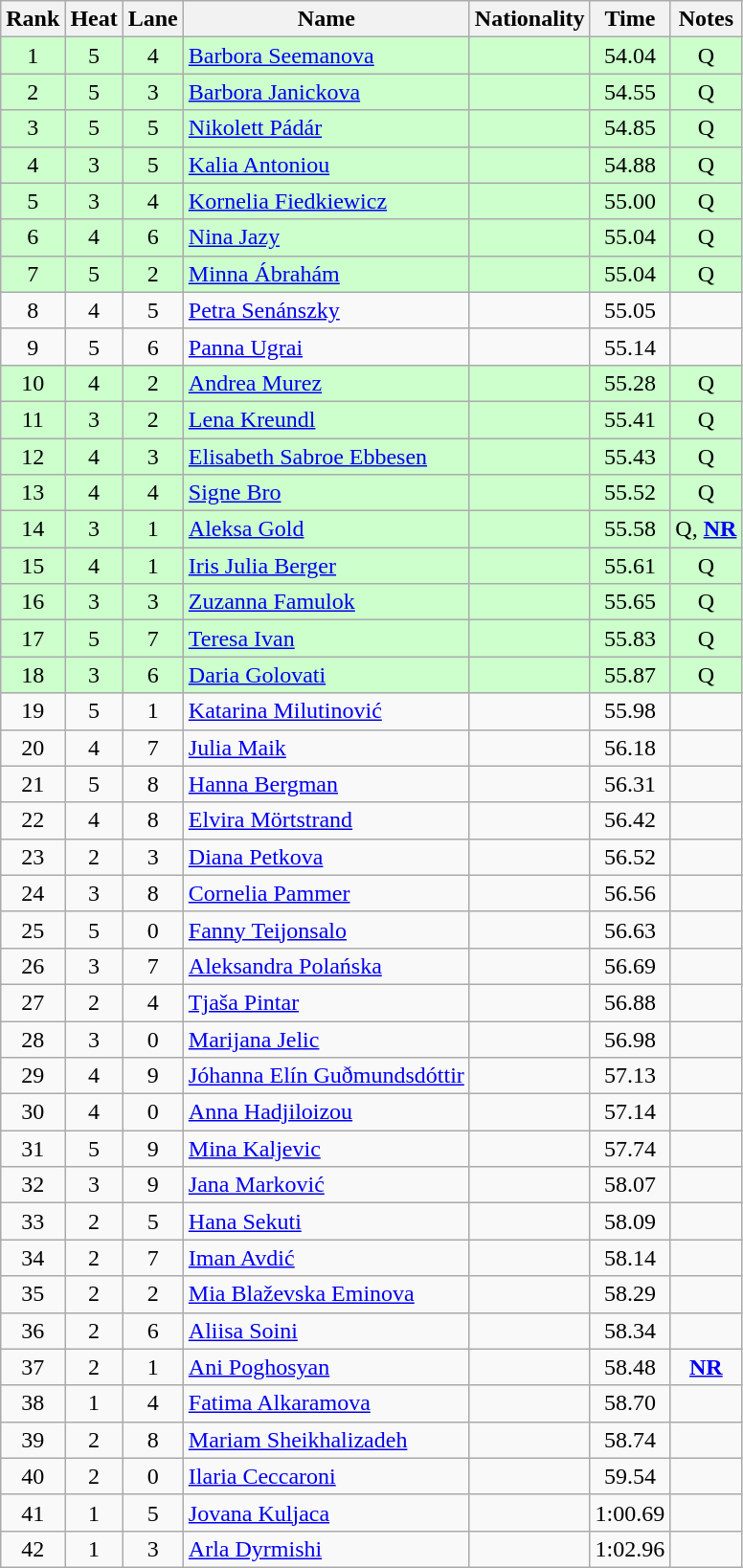<table class="wikitable sortable" style="text-align:center">
<tr>
<th>Rank</th>
<th>Heat</th>
<th>Lane</th>
<th>Name</th>
<th>Nationality</th>
<th>Time</th>
<th>Notes</th>
</tr>
<tr bgcolor=ccffcc>
<td>1</td>
<td>5</td>
<td>4</td>
<td align=left><a href='#'>Barbora Seemanova</a></td>
<td align=left></td>
<td>54.04</td>
<td>Q</td>
</tr>
<tr bgcolor=ccffcc>
<td>2</td>
<td>5</td>
<td>3</td>
<td align=left><a href='#'>Barbora Janickova</a></td>
<td align=left></td>
<td>54.55</td>
<td>Q</td>
</tr>
<tr bgcolor=ccffcc>
<td>3</td>
<td>5</td>
<td>5</td>
<td align=left><a href='#'>Nikolett Pádár</a></td>
<td align=left></td>
<td>54.85</td>
<td>Q</td>
</tr>
<tr bgcolor=ccffcc>
<td>4</td>
<td>3</td>
<td>5</td>
<td align=left><a href='#'>Kalia Antoniou</a></td>
<td align=left></td>
<td>54.88</td>
<td>Q</td>
</tr>
<tr bgcolor=ccffcc>
<td>5</td>
<td>3</td>
<td>4</td>
<td align=left><a href='#'>Kornelia Fiedkiewicz</a></td>
<td align=left></td>
<td>55.00</td>
<td>Q</td>
</tr>
<tr bgcolor=ccffcc>
<td>6</td>
<td>4</td>
<td>6</td>
<td align=left><a href='#'>Nina Jazy</a></td>
<td align=left></td>
<td>55.04</td>
<td>Q</td>
</tr>
<tr bgcolor=ccffcc>
<td>7</td>
<td>5</td>
<td>2</td>
<td align=left><a href='#'>Minna Ábrahám</a></td>
<td align=left></td>
<td>55.04</td>
<td>Q</td>
</tr>
<tr>
<td>8</td>
<td>4</td>
<td>5</td>
<td align=left><a href='#'>Petra Senánszky</a></td>
<td align=left></td>
<td>55.05</td>
<td></td>
</tr>
<tr>
<td>9</td>
<td>5</td>
<td>6</td>
<td align=left><a href='#'>Panna Ugrai</a></td>
<td align=left></td>
<td>55.14</td>
<td></td>
</tr>
<tr bgcolor=ccffcc>
<td>10</td>
<td>4</td>
<td>2</td>
<td align=left><a href='#'>Andrea Murez</a></td>
<td align=left></td>
<td>55.28</td>
<td>Q</td>
</tr>
<tr bgcolor=ccffcc>
<td>11</td>
<td>3</td>
<td>2</td>
<td align=left><a href='#'>Lena Kreundl</a></td>
<td align=left></td>
<td>55.41</td>
<td>Q</td>
</tr>
<tr bgcolor=ccffcc>
<td>12</td>
<td>4</td>
<td>3</td>
<td align=left><a href='#'>Elisabeth Sabroe Ebbesen</a></td>
<td align=left></td>
<td>55.43</td>
<td>Q</td>
</tr>
<tr bgcolor=ccffcc>
<td>13</td>
<td>4</td>
<td>4</td>
<td align=left><a href='#'>Signe Bro</a></td>
<td align=left></td>
<td>55.52</td>
<td>Q</td>
</tr>
<tr bgcolor=ccffcc>
<td>14</td>
<td>3</td>
<td>1</td>
<td align=left><a href='#'>Aleksa Gold</a></td>
<td align=left></td>
<td>55.58</td>
<td>Q, <strong><a href='#'>NR</a></strong></td>
</tr>
<tr bgcolor=ccffcc>
<td>15</td>
<td>4</td>
<td>1</td>
<td align=left><a href='#'>Iris Julia Berger</a></td>
<td align=left></td>
<td>55.61</td>
<td>Q</td>
</tr>
<tr bgcolor=ccffcc>
<td>16</td>
<td>3</td>
<td>3</td>
<td align=left><a href='#'>Zuzanna Famulok</a></td>
<td align=left></td>
<td>55.65</td>
<td>Q</td>
</tr>
<tr bgcolor=ccffcc>
<td>17</td>
<td>5</td>
<td>7</td>
<td align=left><a href='#'>Teresa Ivan</a></td>
<td align=left></td>
<td>55.83</td>
<td>Q</td>
</tr>
<tr bgcolor=ccffcc>
<td>18</td>
<td>3</td>
<td>6</td>
<td align=left><a href='#'>Daria Golovati</a></td>
<td align=left></td>
<td>55.87</td>
<td>Q</td>
</tr>
<tr>
<td>19</td>
<td>5</td>
<td>1</td>
<td align=left><a href='#'>Katarina Milutinović</a></td>
<td align=left></td>
<td>55.98</td>
<td></td>
</tr>
<tr>
<td>20</td>
<td>4</td>
<td>7</td>
<td align=left><a href='#'>Julia Maik</a></td>
<td align=left></td>
<td>56.18</td>
<td></td>
</tr>
<tr>
<td>21</td>
<td>5</td>
<td>8</td>
<td align=left><a href='#'>Hanna Bergman</a></td>
<td align=left></td>
<td>56.31</td>
<td></td>
</tr>
<tr>
<td>22</td>
<td>4</td>
<td>8</td>
<td align=left><a href='#'>Elvira Mörtstrand</a></td>
<td align=left></td>
<td>56.42</td>
<td></td>
</tr>
<tr>
<td>23</td>
<td>2</td>
<td>3</td>
<td align=left><a href='#'>Diana Petkova</a></td>
<td align=left></td>
<td>56.52</td>
<td></td>
</tr>
<tr>
<td>24</td>
<td>3</td>
<td>8</td>
<td align=left><a href='#'>Cornelia Pammer</a></td>
<td align=left></td>
<td>56.56</td>
<td></td>
</tr>
<tr>
<td>25</td>
<td>5</td>
<td>0</td>
<td align=left><a href='#'>Fanny Teijonsalo</a></td>
<td align=left></td>
<td>56.63</td>
<td></td>
</tr>
<tr>
<td>26</td>
<td>3</td>
<td>7</td>
<td align=left><a href='#'>Aleksandra Polańska</a></td>
<td align=left></td>
<td>56.69</td>
<td></td>
</tr>
<tr>
<td>27</td>
<td>2</td>
<td>4</td>
<td align=left><a href='#'>Tjaša Pintar</a></td>
<td align=left></td>
<td>56.88</td>
<td></td>
</tr>
<tr>
<td>28</td>
<td>3</td>
<td>0</td>
<td align=left><a href='#'>Marijana Jelic</a></td>
<td align=left></td>
<td>56.98</td>
<td></td>
</tr>
<tr>
<td>29</td>
<td>4</td>
<td>9</td>
<td align=left><a href='#'>Jóhanna Elín Guðmundsdóttir</a></td>
<td align=left></td>
<td>57.13</td>
<td></td>
</tr>
<tr>
<td>30</td>
<td>4</td>
<td>0</td>
<td align=left><a href='#'>Anna Hadjiloizou</a></td>
<td align=left></td>
<td>57.14</td>
<td></td>
</tr>
<tr>
<td>31</td>
<td>5</td>
<td>9</td>
<td align=left><a href='#'>Mina Kaljevic</a></td>
<td align=left></td>
<td>57.74</td>
<td></td>
</tr>
<tr>
<td>32</td>
<td>3</td>
<td>9</td>
<td align=left><a href='#'>Jana Marković</a></td>
<td align=left></td>
<td>58.07</td>
<td></td>
</tr>
<tr>
<td>33</td>
<td>2</td>
<td>5</td>
<td align=left><a href='#'>Hana Sekuti</a></td>
<td align=left></td>
<td>58.09</td>
<td></td>
</tr>
<tr>
<td>34</td>
<td>2</td>
<td>7</td>
<td align=left><a href='#'>Iman Avdić</a></td>
<td align=left></td>
<td>58.14</td>
<td></td>
</tr>
<tr>
<td>35</td>
<td>2</td>
<td>2</td>
<td align=left><a href='#'>Mia Blaževska Eminova</a></td>
<td align=left></td>
<td>58.29</td>
<td></td>
</tr>
<tr>
<td>36</td>
<td>2</td>
<td>6</td>
<td align=left><a href='#'>Aliisa Soini</a></td>
<td align=left></td>
<td>58.34</td>
<td></td>
</tr>
<tr>
<td>37</td>
<td>2</td>
<td>1</td>
<td align=left><a href='#'>Ani Poghosyan</a></td>
<td align=left></td>
<td>58.48</td>
<td><strong><a href='#'>NR</a></strong></td>
</tr>
<tr>
<td>38</td>
<td>1</td>
<td>4</td>
<td align=left><a href='#'>Fatima Alkaramova</a></td>
<td align=left></td>
<td>58.70</td>
<td></td>
</tr>
<tr>
<td>39</td>
<td>2</td>
<td>8</td>
<td align=left><a href='#'>Mariam Sheikhalizadeh</a></td>
<td align=left></td>
<td>58.74</td>
<td></td>
</tr>
<tr>
<td>40</td>
<td>2</td>
<td>0</td>
<td align=left><a href='#'>Ilaria Ceccaroni</a></td>
<td align=left></td>
<td>59.54</td>
<td></td>
</tr>
<tr>
<td>41</td>
<td>1</td>
<td>5</td>
<td align=left><a href='#'>Jovana Kuljaca</a></td>
<td align=left></td>
<td>1:00.69</td>
<td></td>
</tr>
<tr>
<td>42</td>
<td>1</td>
<td>3</td>
<td align=left><a href='#'>Arla Dyrmishi</a></td>
<td align=left></td>
<td>1:02.96</td>
<td></td>
</tr>
</table>
